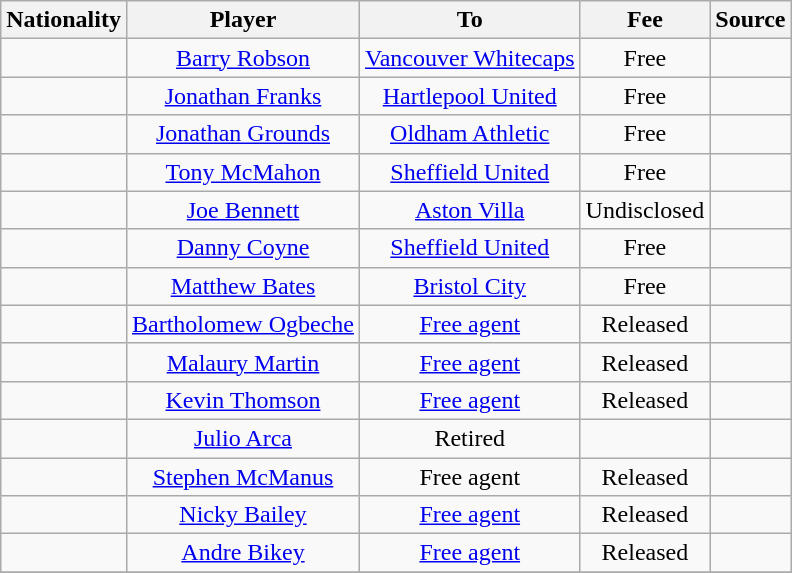<table class="wikitable" style="text-align:center;">
<tr>
<th>Nationality</th>
<th>Player</th>
<th>To</th>
<th>Fee</th>
<th>Source</th>
</tr>
<tr>
<td></td>
<td><a href='#'>Barry Robson</a></td>
<td><a href='#'>Vancouver Whitecaps</a></td>
<td>Free</td>
<td></td>
</tr>
<tr>
<td></td>
<td><a href='#'>Jonathan Franks</a></td>
<td><a href='#'>Hartlepool United</a></td>
<td>Free</td>
<td></td>
</tr>
<tr>
<td></td>
<td><a href='#'>Jonathan Grounds</a></td>
<td><a href='#'>Oldham Athletic</a></td>
<td>Free</td>
<td></td>
</tr>
<tr>
<td></td>
<td><a href='#'>Tony McMahon</a></td>
<td><a href='#'>Sheffield United</a></td>
<td>Free</td>
<td></td>
</tr>
<tr>
<td></td>
<td><a href='#'>Joe Bennett</a></td>
<td><a href='#'>Aston Villa</a></td>
<td>Undisclosed</td>
<td></td>
</tr>
<tr>
<td></td>
<td><a href='#'>Danny Coyne</a></td>
<td><a href='#'>Sheffield United</a></td>
<td>Free</td>
<td></td>
</tr>
<tr>
<td></td>
<td><a href='#'>Matthew Bates</a></td>
<td><a href='#'>Bristol City</a></td>
<td>Free</td>
<td></td>
</tr>
<tr>
<td></td>
<td><a href='#'>Bartholomew Ogbeche</a></td>
<td><a href='#'>Free agent</a></td>
<td>Released</td>
<td></td>
</tr>
<tr>
<td></td>
<td><a href='#'>Malaury Martin</a></td>
<td><a href='#'>Free agent</a></td>
<td>Released</td>
<td></td>
</tr>
<tr>
<td></td>
<td><a href='#'>Kevin Thomson</a></td>
<td><a href='#'>Free agent</a></td>
<td>Released</td>
<td></td>
</tr>
<tr>
<td></td>
<td><a href='#'>Julio Arca</a></td>
<td>Retired</td>
<td></td>
<td></td>
</tr>
<tr>
<td></td>
<td><a href='#'>Stephen McManus</a></td>
<td>Free agent</td>
<td>Released</td>
<td></td>
</tr>
<tr>
<td></td>
<td><a href='#'>Nicky Bailey</a></td>
<td><a href='#'>Free agent</a></td>
<td>Released</td>
<td></td>
</tr>
<tr>
<td></td>
<td><a href='#'>Andre Bikey</a></td>
<td><a href='#'>Free agent</a></td>
<td>Released</td>
<td></td>
</tr>
<tr>
</tr>
</table>
